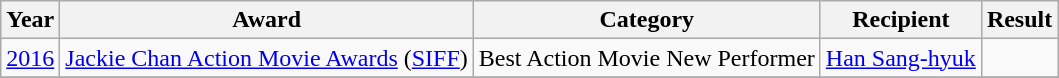<table class="wikitable">
<tr>
<th>Year</th>
<th>Award</th>
<th>Category</th>
<th>Recipient</th>
<th>Result</th>
</tr>
<tr>
<td><a href='#'>2016</a></td>
<td><a href='#'>Jackie Chan Action Movie Awards</a> (<a href='#'>SIFF</a>)</td>
<td>Best Action Movie New Performer</td>
<td><a href='#'>Han Sang-hyuk</a></td>
<td></td>
</tr>
<tr>
</tr>
</table>
